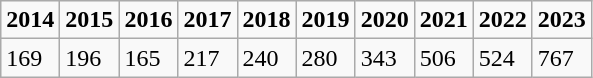<table class="wikitable">
<tr>
<td><strong>2014</strong></td>
<td><strong>2015</strong></td>
<td><strong>2016</strong></td>
<td><strong>2017</strong></td>
<td><strong>2018</strong></td>
<td><strong>2019</strong></td>
<td><strong>2020</strong></td>
<td><strong>2021</strong></td>
<td><strong>2022</strong></td>
<td><strong>2023</strong></td>
</tr>
<tr>
<td>169</td>
<td>196</td>
<td>165</td>
<td>217</td>
<td>240</td>
<td>280</td>
<td>343</td>
<td>506</td>
<td>524</td>
<td>767</td>
</tr>
</table>
